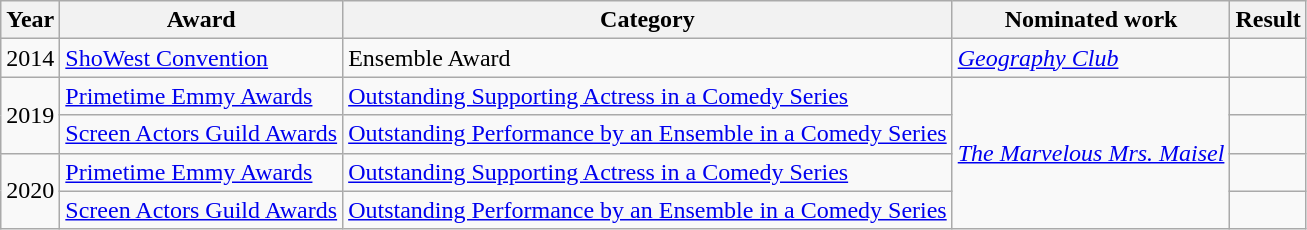<table class="wikitable">
<tr>
<th>Year</th>
<th>Award</th>
<th>Category</th>
<th>Nominated work</th>
<th>Result</th>
</tr>
<tr>
<td>2014</td>
<td><a href='#'>ShoWest Convention</a></td>
<td>Ensemble Award</td>
<td><em><a href='#'>Geography Club</a></em></td>
<td></td>
</tr>
<tr>
<td rowspan="2">2019</td>
<td><a href='#'>Primetime Emmy Awards</a></td>
<td><a href='#'>Outstanding Supporting Actress in a Comedy Series</a></td>
<td rowspan="4"><em><a href='#'>The Marvelous Mrs. Maisel</a></em></td>
<td></td>
</tr>
<tr>
<td><a href='#'>Screen Actors Guild Awards</a></td>
<td><a href='#'>Outstanding Performance by an Ensemble in a Comedy Series</a></td>
<td></td>
</tr>
<tr>
<td rowspan="2">2020</td>
<td><a href='#'>Primetime Emmy Awards</a></td>
<td><a href='#'>Outstanding Supporting Actress in a Comedy Series</a></td>
<td></td>
</tr>
<tr>
<td><a href='#'>Screen Actors Guild Awards</a></td>
<td><a href='#'>Outstanding Performance by an Ensemble in a Comedy Series</a></td>
<td></td>
</tr>
</table>
